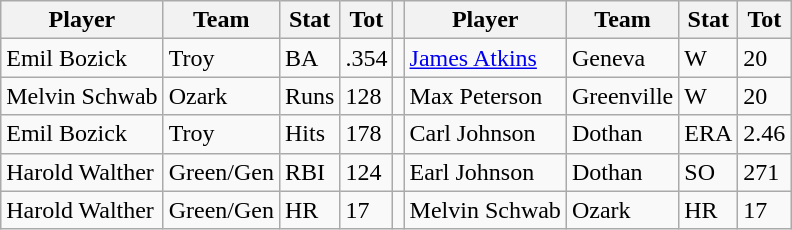<table class="wikitable">
<tr>
<th>Player</th>
<th>Team</th>
<th>Stat</th>
<th>Tot</th>
<th></th>
<th>Player</th>
<th>Team</th>
<th>Stat</th>
<th>Tot</th>
</tr>
<tr>
<td>Emil Bozick</td>
<td>Troy</td>
<td>BA</td>
<td>.354</td>
<td></td>
<td><a href='#'>James Atkins</a></td>
<td>Geneva</td>
<td>W</td>
<td>20</td>
</tr>
<tr>
<td>Melvin Schwab</td>
<td>Ozark</td>
<td>Runs</td>
<td>128</td>
<td></td>
<td>Max Peterson</td>
<td>Greenville</td>
<td>W</td>
<td>20</td>
</tr>
<tr>
<td>Emil Bozick</td>
<td>Troy</td>
<td>Hits</td>
<td>178</td>
<td></td>
<td>Carl Johnson</td>
<td>Dothan</td>
<td>ERA</td>
<td>2.46</td>
</tr>
<tr>
<td>Harold Walther</td>
<td>Green/Gen</td>
<td>RBI</td>
<td>124</td>
<td></td>
<td>Earl Johnson</td>
<td>Dothan</td>
<td>SO</td>
<td>271</td>
</tr>
<tr>
<td>Harold Walther</td>
<td>Green/Gen</td>
<td>HR</td>
<td>17</td>
<td></td>
<td>Melvin Schwab</td>
<td>Ozark</td>
<td>HR</td>
<td>17</td>
</tr>
</table>
